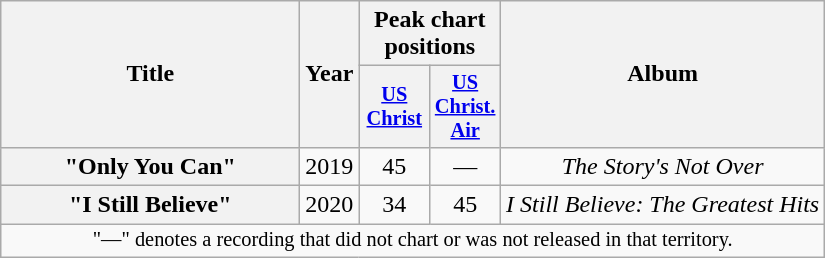<table class="wikitable plainrowheaders" style="text-align:center;">
<tr>
<th rowspan="2" scope="col" style="width:12em;">Title</th>
<th rowspan="2">Year</th>
<th colspan="2">Peak chart<br>positions</th>
<th rowspan="2">Album</th>
</tr>
<tr>
<th scope="col" style="width:3em;font-size:85%;"><a href='#'>US<br>Christ</a><br></th>
<th scope="col" style="width:3em;font-size:85%;"><a href='#'>US<br>Christ.<br>Air</a><br></th>
</tr>
<tr>
<th scope="row">"Only You Can"</th>
<td>2019</td>
<td>45</td>
<td>—</td>
<td><em>The Story's Not Over</em></td>
</tr>
<tr>
<th scope="row">"I Still Believe"<br></th>
<td>2020</td>
<td>34</td>
<td>45</td>
<td><em>I Still Believe: The Greatest Hits</em></td>
</tr>
<tr>
<td colspan="11" style="font-size:85%">"—" denotes a recording that did not chart or was not released in that territory.</td>
</tr>
</table>
